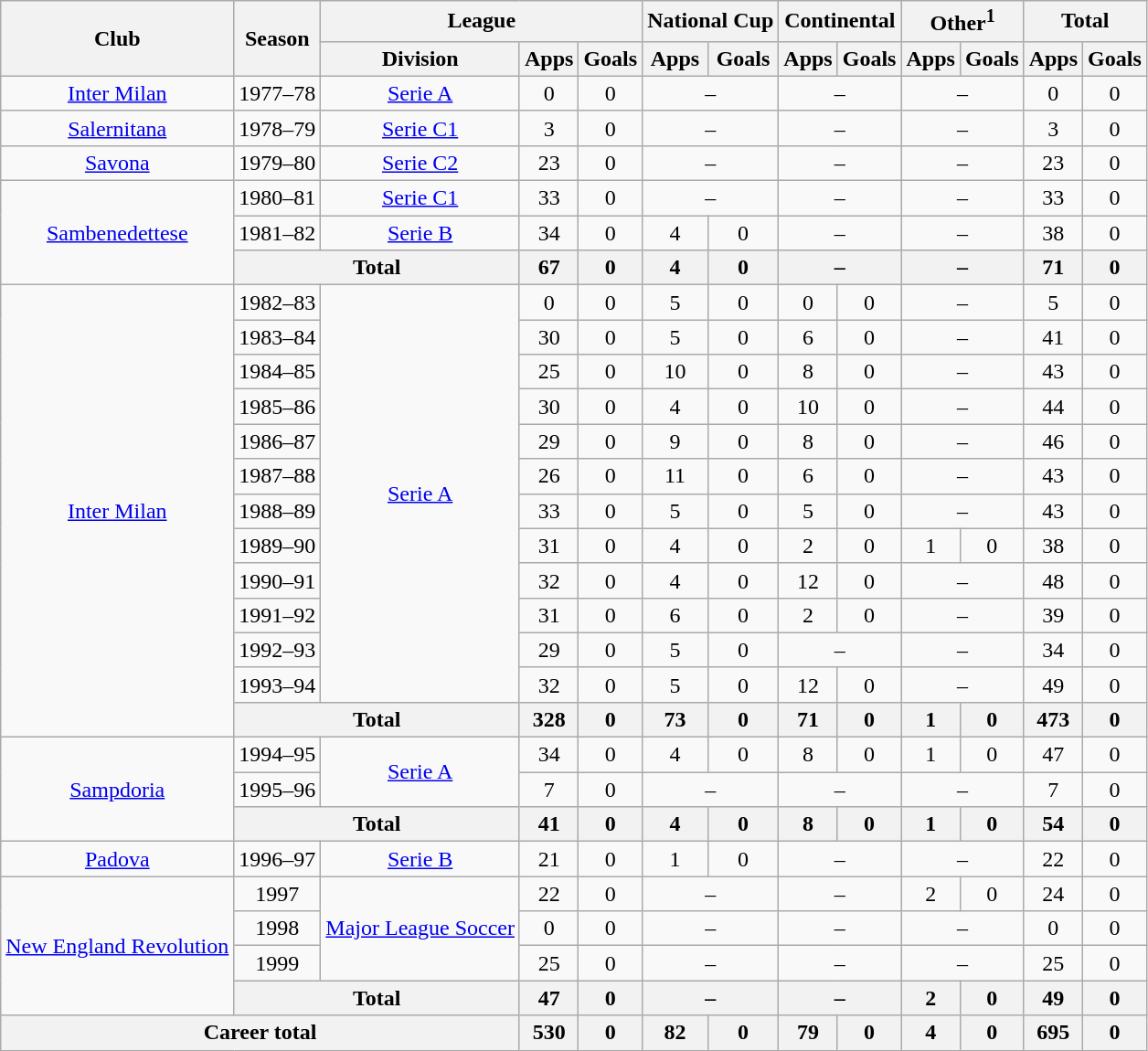<table class="wikitable" style="text-align:center">
<tr>
<th rowspan="2">Club</th>
<th rowspan="2">Season</th>
<th colspan="3">League</th>
<th colspan="2">National Cup</th>
<th colspan="2">Continental</th>
<th colspan="2">Other<sup>1</sup></th>
<th colspan="2">Total</th>
</tr>
<tr>
<th>Division</th>
<th>Apps</th>
<th>Goals</th>
<th>Apps</th>
<th>Goals</th>
<th>Apps</th>
<th>Goals</th>
<th>Apps</th>
<th>Goals</th>
<th>Apps</th>
<th>Goals</th>
</tr>
<tr>
<td rowspan="1"><a href='#'>Inter Milan</a></td>
<td>1977–78</td>
<td rowspan="1"><a href='#'>Serie A</a></td>
<td>0</td>
<td>0</td>
<td colspan="2">–</td>
<td colspan="2">–</td>
<td colspan="2">–</td>
<td>0</td>
<td>0</td>
</tr>
<tr>
<td rowspan="1"><a href='#'>Salernitana</a></td>
<td>1978–79</td>
<td rowspan="1"><a href='#'>Serie C1</a></td>
<td>3</td>
<td>0</td>
<td colspan="2">–</td>
<td colspan="2">–</td>
<td colspan="2">–</td>
<td>3</td>
<td>0</td>
</tr>
<tr>
<td rowspan="1"><a href='#'>Savona</a></td>
<td>1979–80</td>
<td rowspan="1"><a href='#'>Serie C2</a></td>
<td>23</td>
<td>0</td>
<td colspan="2">–</td>
<td colspan="2">–</td>
<td colspan="2">–</td>
<td>23</td>
<td>0</td>
</tr>
<tr>
<td rowspan="3"><a href='#'>Sambenedettese</a></td>
<td>1980–81</td>
<td rowspan="1"><a href='#'>Serie C1</a></td>
<td>33</td>
<td>0</td>
<td colspan="2">–</td>
<td colspan="2">–</td>
<td colspan="2">–</td>
<td>33</td>
<td>0</td>
</tr>
<tr>
<td>1981–82</td>
<td rowspan="1"><a href='#'>Serie B</a></td>
<td>34</td>
<td>0</td>
<td>4</td>
<td>0</td>
<td colspan="2">–</td>
<td colspan="2">–</td>
<td>38</td>
<td>0</td>
</tr>
<tr>
<th colspan="2">Total</th>
<th>67</th>
<th>0</th>
<th>4</th>
<th>0</th>
<th colspan="2">–</th>
<th colspan="2">–</th>
<th>71</th>
<th>0</th>
</tr>
<tr>
<td rowspan="13"><a href='#'>Inter Milan</a></td>
<td>1982–83</td>
<td rowspan="12"><a href='#'>Serie A</a></td>
<td>0</td>
<td>0</td>
<td>5</td>
<td>0</td>
<td>0</td>
<td>0</td>
<td colspan="2">–</td>
<td>5</td>
<td>0</td>
</tr>
<tr>
<td>1983–84</td>
<td>30</td>
<td>0</td>
<td>5</td>
<td>0</td>
<td>6</td>
<td>0</td>
<td colspan="2">–</td>
<td>41</td>
<td>0</td>
</tr>
<tr>
<td>1984–85</td>
<td>25</td>
<td>0</td>
<td>10</td>
<td>0</td>
<td>8</td>
<td>0</td>
<td colspan="2">–</td>
<td>43</td>
<td>0</td>
</tr>
<tr>
<td>1985–86</td>
<td>30</td>
<td>0</td>
<td>4</td>
<td>0</td>
<td>10</td>
<td>0</td>
<td colspan="2">–</td>
<td>44</td>
<td>0</td>
</tr>
<tr>
<td>1986–87</td>
<td>29</td>
<td>0</td>
<td>9</td>
<td>0</td>
<td>8</td>
<td>0</td>
<td colspan="2">–</td>
<td>46</td>
<td>0</td>
</tr>
<tr>
<td>1987–88</td>
<td>26</td>
<td>0</td>
<td>11</td>
<td>0</td>
<td>6</td>
<td>0</td>
<td colspan="2">–</td>
<td>43</td>
<td>0</td>
</tr>
<tr>
<td>1988–89</td>
<td>33</td>
<td>0</td>
<td>5</td>
<td>0</td>
<td>5</td>
<td>0</td>
<td colspan="2">–</td>
<td>43</td>
<td>0</td>
</tr>
<tr>
<td>1989–90</td>
<td>31</td>
<td>0</td>
<td>4</td>
<td>0</td>
<td>2</td>
<td>0</td>
<td>1</td>
<td>0</td>
<td>38</td>
<td>0</td>
</tr>
<tr>
<td>1990–91</td>
<td>32</td>
<td>0</td>
<td>4</td>
<td>0</td>
<td>12</td>
<td>0</td>
<td colspan="2">–</td>
<td>48</td>
<td>0</td>
</tr>
<tr>
<td>1991–92</td>
<td>31</td>
<td>0</td>
<td>6</td>
<td>0</td>
<td>2</td>
<td>0</td>
<td colspan="2">–</td>
<td>39</td>
<td>0</td>
</tr>
<tr>
<td>1992–93</td>
<td>29</td>
<td>0</td>
<td>5</td>
<td>0</td>
<td colspan="2">–</td>
<td colspan="2">–</td>
<td>34</td>
<td>0</td>
</tr>
<tr>
<td>1993–94</td>
<td>32</td>
<td>0</td>
<td>5</td>
<td>0</td>
<td>12</td>
<td>0</td>
<td colspan="2">–</td>
<td>49</td>
<td>0</td>
</tr>
<tr>
<th colspan="2">Total</th>
<th>328</th>
<th>0</th>
<th>73</th>
<th>0</th>
<th>71</th>
<th>0</th>
<th>1</th>
<th>0</th>
<th>473</th>
<th>0</th>
</tr>
<tr>
<td rowspan="3"><a href='#'>Sampdoria</a></td>
<td>1994–95</td>
<td rowspan="2"><a href='#'>Serie A</a></td>
<td>34</td>
<td>0</td>
<td>4</td>
<td>0</td>
<td>8</td>
<td>0</td>
<td>1</td>
<td>0</td>
<td>47</td>
<td>0</td>
</tr>
<tr>
<td>1995–96</td>
<td>7</td>
<td>0</td>
<td colspan="2">–</td>
<td colspan="2">–</td>
<td colspan="2">–</td>
<td>7</td>
<td>0</td>
</tr>
<tr>
<th colspan="2">Total</th>
<th>41</th>
<th>0</th>
<th>4</th>
<th>0</th>
<th>8</th>
<th>0</th>
<th>1</th>
<th>0</th>
<th>54</th>
<th>0</th>
</tr>
<tr>
<td rowspan="1"><a href='#'>Padova</a></td>
<td>1996–97</td>
<td rowspan="1"><a href='#'>Serie B</a></td>
<td>21</td>
<td>0</td>
<td>1</td>
<td>0</td>
<td colspan="2">–</td>
<td colspan="2">–</td>
<td>22</td>
<td>0</td>
</tr>
<tr>
<td rowspan="4"><a href='#'>New England Revolution</a></td>
<td>1997</td>
<td rowspan="3"><a href='#'>Major League Soccer</a></td>
<td>22</td>
<td>0</td>
<td colspan="2">–</td>
<td colspan="2">–</td>
<td>2</td>
<td>0</td>
<td>24</td>
<td>0</td>
</tr>
<tr>
<td>1998</td>
<td>0</td>
<td>0</td>
<td colspan="2">–</td>
<td colspan="2">–</td>
<td colspan="2">–</td>
<td>0</td>
<td>0</td>
</tr>
<tr>
<td>1999</td>
<td>25</td>
<td>0</td>
<td colspan="2">–</td>
<td colspan="2">–</td>
<td colspan="2">–</td>
<td>25</td>
<td>0</td>
</tr>
<tr>
<th colspan="2">Total</th>
<th>47</th>
<th>0</th>
<th colspan="2">–</th>
<th colspan="2">–</th>
<th>2</th>
<th>0</th>
<th>49</th>
<th>0</th>
</tr>
<tr>
<th colspan="3">Career total</th>
<th>530</th>
<th>0</th>
<th>82</th>
<th>0</th>
<th>79</th>
<th>0</th>
<th>4</th>
<th>0</th>
<th>695</th>
<th>0</th>
</tr>
</table>
